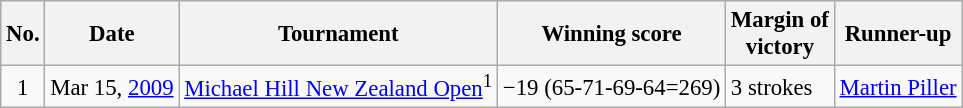<table class="wikitable" style="font-size:95%;">
<tr>
<th>No.</th>
<th>Date</th>
<th>Tournament</th>
<th>Winning score</th>
<th>Margin of<br>victory</th>
<th>Runner-up</th>
</tr>
<tr>
<td align=center>1</td>
<td>Mar 15, <a href='#'>2009</a></td>
<td><a href='#'>Michael Hill New Zealand Open</a><sup>1</sup></td>
<td>−19 (65-71-69-64=269)</td>
<td>3 strokes</td>
<td> <a href='#'>Martin Piller</a></td>
</tr>
</table>
